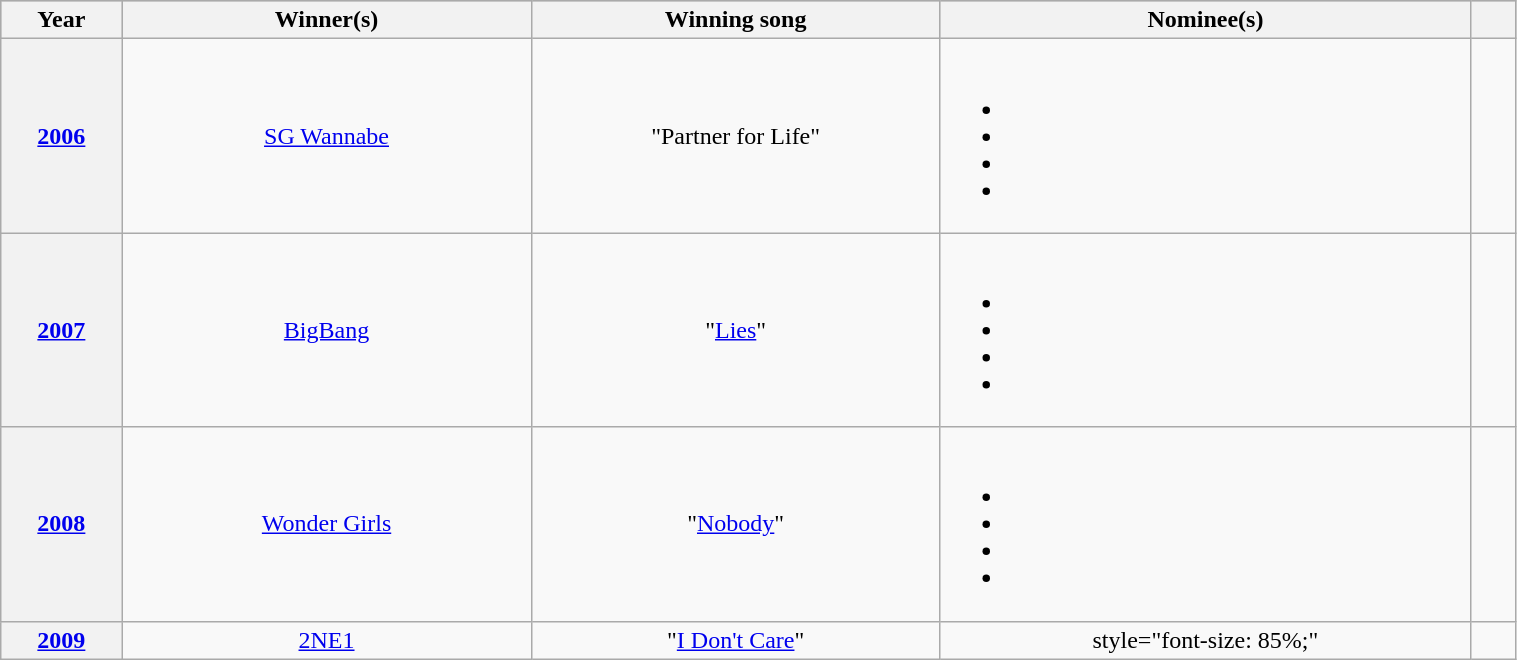<table class="wikitable sortable" rowspan="2" style="text-align:center; width:80%">
<tr style="background:#bebebe;">
<th scope="col" style="width:8%;">Year</th>
<th scope="col" style="width:27%;">Winner(s)</th>
<th scope="col" style="width:27%;">Winning song</th>
<th scope="col" class="unsortable" style="width:35%;">Nominee(s)</th>
<th class="unsortable"></th>
</tr>
<tr>
<th scope="row" style="text-align:center"><a href='#'>2006</a><br></th>
<td><a href='#'>SG Wannabe</a></td>
<td>"Partner for Life"</td>
<td><br><ul><li></li><li></li><li></li><li></li></ul></td>
<td><br></td>
</tr>
<tr>
<th scope="row" style="text-align:center"><a href='#'>2007</a> <br></th>
<td><a href='#'>BigBang</a></td>
<td>"<a href='#'>Lies</a>"</td>
<td><br><ul><li></li><li></li><li></li><li></li></ul></td>
<td><br></td>
</tr>
<tr>
<th scope="row" style="text-align:center"><a href='#'>2008</a> <br></th>
<td><a href='#'>Wonder Girls</a></td>
<td>"<a href='#'>Nobody</a>"</td>
<td><br><ul><li></li><li></li><li></li><li></li></ul></td>
<td><br></td>
</tr>
<tr>
<th scope="row" style="text-align:center"><a href='#'>2009</a> <br></th>
<td><a href='#'>2NE1</a></td>
<td>"<a href='#'>I Don't Care</a>"</td>
<td>style="font-size: 85%;" </td>
<td></td>
</tr>
</table>
